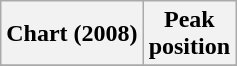<table class="wikitable sortable plainrowheaders">
<tr>
<th>Chart (2008)</th>
<th>Peak<br>position</th>
</tr>
<tr>
</tr>
</table>
